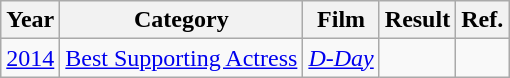<table class="wikitable">
<tr>
<th>Year</th>
<th>Category</th>
<th>Film</th>
<th>Result</th>
<th>Ref.</th>
</tr>
<tr>
<td><a href='#'>2014</a></td>
<td><a href='#'>Best Supporting Actress</a></td>
<td><em><a href='#'>D-Day</a></em></td>
<td></td>
<td></td>
</tr>
</table>
